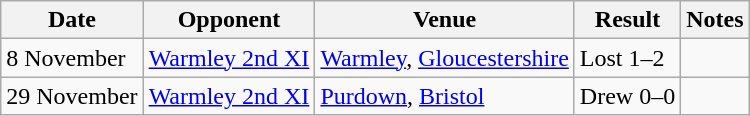<table class="wikitable">
<tr>
<th>Date</th>
<th>Opponent</th>
<th>Venue</th>
<th>Result</th>
<th>Notes</th>
</tr>
<tr>
<td>8 November</td>
<td><a href='#'>Warmley 2nd XI</a></td>
<td><a href='#'>Warmley</a>, <a href='#'>Gloucestershire</a></td>
<td>Lost 1–2</td>
<td></td>
</tr>
<tr>
<td>29 November</td>
<td><a href='#'>Warmley 2nd XI</a></td>
<td><a href='#'>Purdown</a>, <a href='#'>Bristol</a></td>
<td>Drew 0–0</td>
<td></td>
</tr>
</table>
